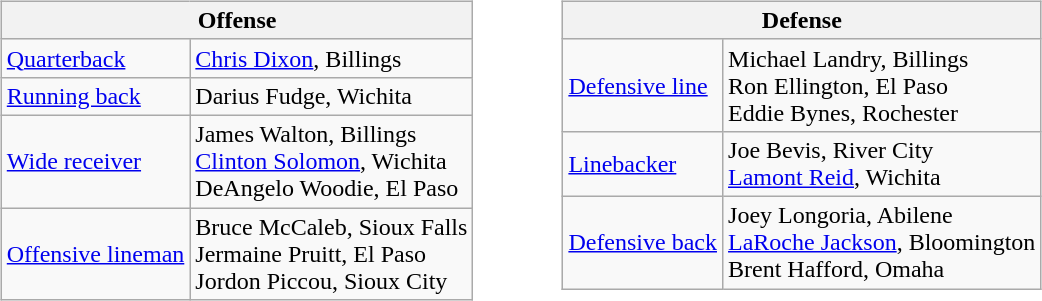<table border=0>
<tr valign="top">
<td><br><table class="wikitable">
<tr>
<th colspan="2">Offense</th>
</tr>
<tr>
<td><a href='#'>Quarterback</a></td>
<td><a href='#'>Chris Dixon</a>, Billings</td>
</tr>
<tr>
<td><a href='#'>Running back</a></td>
<td>Darius Fudge, Wichita</td>
</tr>
<tr>
<td><a href='#'>Wide receiver</a></td>
<td>James Walton, Billings<br><a href='#'>Clinton Solomon</a>, Wichita<br>DeAngelo Woodie, El Paso</td>
</tr>
<tr>
<td><a href='#'>Offensive lineman</a></td>
<td>Bruce McCaleb, Sioux Falls<br>Jermaine Pruitt, El Paso<br>Jordon Piccou, Sioux City</td>
</tr>
</table>
</td>
<td style="padding-left:40px;"><br><table class="wikitable">
<tr>
<th colspan="2">Defense</th>
</tr>
<tr>
<td><a href='#'>Defensive line</a></td>
<td>Michael Landry, Billings<br>Ron Ellington, El Paso<br>Eddie Bynes, Rochester</td>
</tr>
<tr>
<td><a href='#'>Linebacker</a></td>
<td>Joe Bevis, River City<br><a href='#'>Lamont Reid</a>, Wichita</td>
</tr>
<tr>
<td><a href='#'>Defensive back</a></td>
<td>Joey Longoria, Abilene<br><a href='#'>LaRoche Jackson</a>, Bloomington<br>Brent Hafford, Omaha</td>
</tr>
</table>
</td>
</tr>
</table>
